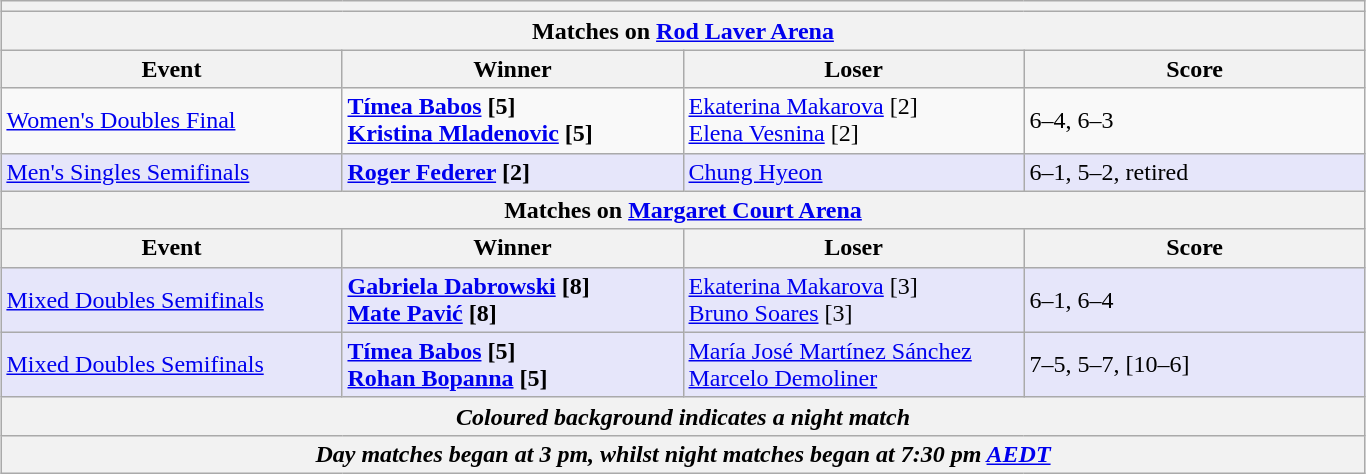<table class="wikitable collapsible uncollapsed" style="margin:1em auto;">
<tr>
<th colspan=4></th>
</tr>
<tr>
<th colspan=4><strong>Matches on <a href='#'>Rod Laver Arena</a></strong></th>
</tr>
<tr>
<th style="width:220px;">Event</th>
<th style="width:220px;">Winner</th>
<th style="width:220px;">Loser</th>
<th style="width:220px;">Score</th>
</tr>
<tr>
<td><a href='#'>Women's Doubles Final</a></td>
<td> <strong><a href='#'>Tímea Babos</a> [5]</strong><br> <strong><a href='#'>Kristina Mladenovic</a> [5]</strong></td>
<td> <a href='#'>Ekaterina Makarova</a> [2]<br> <a href='#'>Elena Vesnina</a> [2]</td>
<td>6–4, 6–3</td>
</tr>
<tr bgcolor=lavender>
<td><a href='#'>Men's Singles Semifinals</a></td>
<td> <strong><a href='#'>Roger Federer</a> [2]</strong></td>
<td> <a href='#'>Chung Hyeon</a></td>
<td>6–1, 5–2, retired</td>
</tr>
<tr>
<th colspan=4><strong>Matches on <a href='#'>Margaret Court Arena</a></strong></th>
</tr>
<tr>
<th style="width:220px;">Event</th>
<th style="width:220px;">Winner</th>
<th style="width:220px;">Loser</th>
<th style="width:220px;">Score</th>
</tr>
<tr bgcolor=lavender>
<td><a href='#'>Mixed Doubles Semifinals</a></td>
<td> <strong><a href='#'>Gabriela Dabrowski</a> [8] <br>  <a href='#'>Mate Pavić</a> [8]</strong></td>
<td> <a href='#'>Ekaterina Makarova</a> [3] <br>  <a href='#'>Bruno Soares</a> [3]</td>
<td>6–1, 6–4</td>
</tr>
<tr bgcolor=lavender>
<td><a href='#'>Mixed Doubles Semifinals</a></td>
<td> <strong><a href='#'>Tímea Babos</a> [5] <br>  <a href='#'>Rohan Bopanna</a> [5]</strong></td>
<td> <a href='#'>María José Martínez Sánchez</a> <br>  <a href='#'>Marcelo Demoliner</a></td>
<td>7–5, 5–7, [10–6]</td>
</tr>
<tr>
<th colspan=4><em>Coloured background indicates a night match</em></th>
</tr>
<tr>
<th colspan=4><em>Day matches began at 3 pm, whilst night matches began at 7:30 pm <a href='#'>AEDT</a></em></th>
</tr>
</table>
